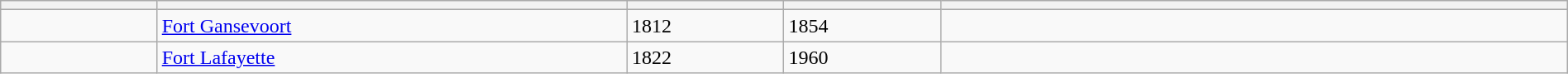<table class="wikitable sortable" style="width:100%;">
<tr>
<th style="width:10%;"></th>
<th style="width:30%;"></th>
<th style="width:10%;"></th>
<th style="width:10%;"></th>
<th style="width:40%;"></th>
</tr>
<tr>
<td></td>
<td><a href='#'>Fort Gansevoort</a></td>
<td>1812</td>
<td>1854</td>
<td></td>
</tr>
<tr>
<td></td>
<td><a href='#'>Fort Lafayette</a></td>
<td>1822</td>
<td>1960</td>
<td></td>
</tr>
</table>
